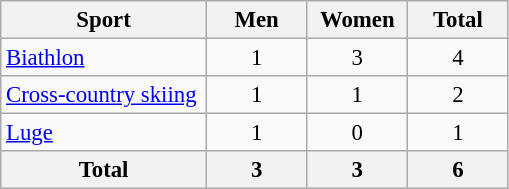<table class="wikitable" style="text-align:center; font-size: 95%">
<tr>
<th width=130>Sport</th>
<th width=60>Men</th>
<th width=60>Women</th>
<th width=60>Total</th>
</tr>
<tr>
<td align=left><a href='#'>Biathlon</a></td>
<td>1</td>
<td>3</td>
<td>4</td>
</tr>
<tr>
<td align=left><a href='#'>Cross-country skiing</a></td>
<td>1</td>
<td>1</td>
<td>2</td>
</tr>
<tr>
<td align=left><a href='#'>Luge</a></td>
<td>1</td>
<td>0</td>
<td>1</td>
</tr>
<tr>
<th>Total</th>
<th>3</th>
<th>3</th>
<th>6</th>
</tr>
</table>
